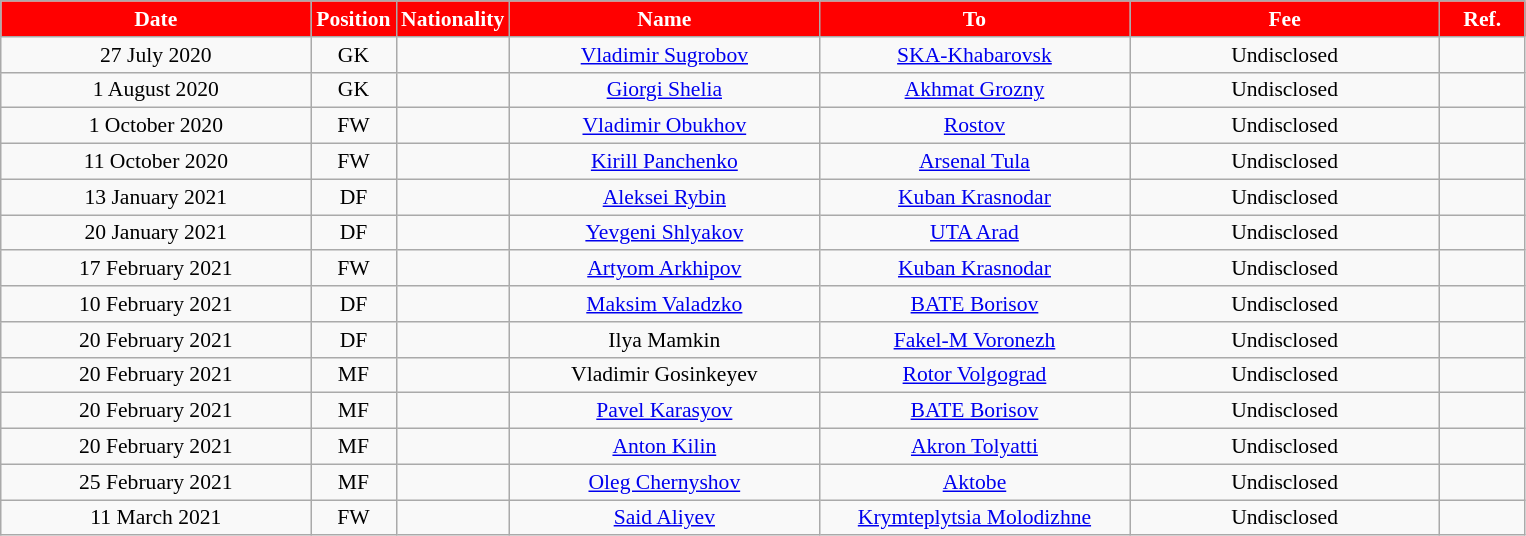<table class="wikitable"  style="text-align:center; font-size:90%; ">
<tr>
<th style="background:#FF0000; color:white; width:200px;">Date</th>
<th style="background:#FF0000; color:white; width:50px;">Position</th>
<th style="background:#FF0000; color:white; width:50px;">Nationality</th>
<th style="background:#FF0000; color:white; width:200px;">Name</th>
<th style="background:#FF0000; color:white; width:200px;">To</th>
<th style="background:#FF0000; color:white; width:200px;">Fee</th>
<th style="background:#FF0000; color:white; width:50px;">Ref.</th>
</tr>
<tr>
<td>27 July 2020</td>
<td>GK</td>
<td></td>
<td><a href='#'>Vladimir Sugrobov</a></td>
<td><a href='#'>SKA-Khabarovsk</a></td>
<td>Undisclosed</td>
<td></td>
</tr>
<tr>
<td>1 August 2020</td>
<td>GK</td>
<td></td>
<td><a href='#'>Giorgi Shelia</a></td>
<td><a href='#'>Akhmat Grozny</a></td>
<td>Undisclosed</td>
<td></td>
</tr>
<tr>
<td>1 October 2020</td>
<td>FW</td>
<td></td>
<td><a href='#'>Vladimir Obukhov</a></td>
<td><a href='#'>Rostov</a></td>
<td>Undisclosed</td>
<td></td>
</tr>
<tr>
<td>11 October 2020</td>
<td>FW</td>
<td></td>
<td><a href='#'>Kirill Panchenko</a></td>
<td><a href='#'>Arsenal Tula</a></td>
<td>Undisclosed</td>
<td></td>
</tr>
<tr>
<td>13 January 2021</td>
<td>DF</td>
<td></td>
<td><a href='#'>Aleksei Rybin</a></td>
<td><a href='#'>Kuban Krasnodar</a></td>
<td>Undisclosed</td>
<td></td>
</tr>
<tr>
<td>20 January 2021</td>
<td>DF</td>
<td></td>
<td><a href='#'>Yevgeni Shlyakov</a></td>
<td><a href='#'>UTA Arad</a></td>
<td>Undisclosed</td>
<td></td>
</tr>
<tr>
<td>17 February 2021</td>
<td>FW</td>
<td></td>
<td><a href='#'>Artyom Arkhipov</a></td>
<td><a href='#'>Kuban Krasnodar</a></td>
<td>Undisclosed</td>
<td></td>
</tr>
<tr>
<td>10 February 2021</td>
<td>DF</td>
<td></td>
<td><a href='#'>Maksim Valadzko</a></td>
<td><a href='#'>BATE Borisov</a></td>
<td>Undisclosed</td>
<td></td>
</tr>
<tr>
<td>20 February 2021</td>
<td>DF</td>
<td></td>
<td>Ilya Mamkin</td>
<td><a href='#'>Fakel-M Voronezh</a></td>
<td>Undisclosed</td>
<td></td>
</tr>
<tr>
<td>20 February 2021</td>
<td>MF</td>
<td></td>
<td>Vladimir Gosinkeyev</td>
<td><a href='#'>Rotor Volgograd</a></td>
<td>Undisclosed</td>
<td></td>
</tr>
<tr>
<td>20 February 2021</td>
<td>MF</td>
<td></td>
<td><a href='#'>Pavel Karasyov</a></td>
<td><a href='#'>BATE Borisov</a></td>
<td>Undisclosed</td>
<td></td>
</tr>
<tr>
<td>20 February 2021</td>
<td>MF</td>
<td></td>
<td><a href='#'>Anton Kilin</a></td>
<td><a href='#'>Akron Tolyatti</a></td>
<td>Undisclosed</td>
<td></td>
</tr>
<tr>
<td>25 February 2021</td>
<td>MF</td>
<td></td>
<td><a href='#'>Oleg Chernyshov</a></td>
<td><a href='#'>Aktobe</a></td>
<td>Undisclosed</td>
<td></td>
</tr>
<tr>
<td>11 March 2021</td>
<td>FW</td>
<td></td>
<td><a href='#'>Said Aliyev</a></td>
<td><a href='#'>Krymteplytsia Molodizhne</a></td>
<td>Undisclosed</td>
<td></td>
</tr>
</table>
